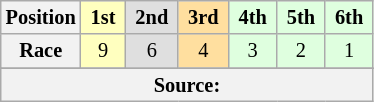<table class="wikitable" style="font-size: 85%; text-align:center">
<tr>
<th>Position</th>
<th style="background-color:#ffffbf"> 1st </th>
<th style="background-color:#dfdfdf"> 2nd </th>
<th style="background-color:#ffdf9f"> 3rd </th>
<th style="background-color:#dfffdf"> 4th </th>
<th style="background-color:#dfffdf"> 5th </th>
<th style="background-color:#dfffdf"> 6th </th>
</tr>
<tr>
<th>Race</th>
<td style="background-color:#ffffbf">9</td>
<td style="background-color:#dfdfdf">6</td>
<td style="background-color:#ffdf9f">4</td>
<td style="background-color:#dfffdf">3</td>
<td style="background-color:#dfffdf">2</td>
<td style="background-color:#dfffdf">1</td>
</tr>
<tr>
</tr>
<tr class="sortbottom">
<th colspan="7">Source:</th>
</tr>
</table>
